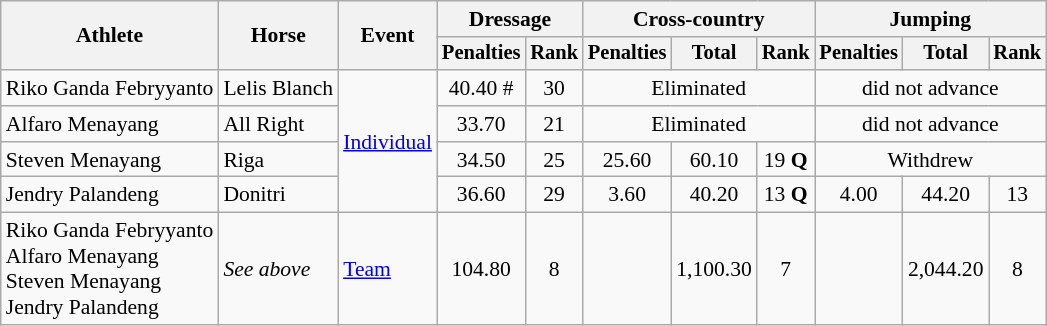<table class=wikitable style=font-size:90%;text-align:center>
<tr>
<th rowspan=2>Athlete</th>
<th rowspan=2>Horse</th>
<th rowspan=2>Event</th>
<th colspan=2>Dressage</th>
<th colspan=3>Cross-country</th>
<th colspan=3>Jumping</th>
</tr>
<tr style="font-size:95%">
<th>Penalties</th>
<th>Rank</th>
<th>Penalties</th>
<th>Total</th>
<th>Rank</th>
<th>Penalties</th>
<th>Total</th>
<th>Rank</th>
</tr>
<tr>
<td align=left>Riko Ganda Febryyanto</td>
<td align=left>Lelis Blanch</td>
<td align=left rowspan=4><a href='#'>Individual</a></td>
<td>40.40 #</td>
<td>30</td>
<td colspan=3>Eliminated</td>
<td colspan=3>did not advance</td>
</tr>
<tr>
<td align=left>Alfaro Menayang</td>
<td align=left>All Right</td>
<td>33.70</td>
<td>21</td>
<td colspan=3>Eliminated</td>
<td colspan=3>did not advance</td>
</tr>
<tr>
<td align=left>Steven Menayang</td>
<td align=left>Riga</td>
<td>34.50</td>
<td>25</td>
<td>25.60</td>
<td>60.10</td>
<td>19 <strong>Q</strong></td>
<td colspan=3>Withdrew</td>
</tr>
<tr>
<td align=left>Jendry Palandeng</td>
<td align=left>Donitri</td>
<td>36.60</td>
<td>29</td>
<td>3.60</td>
<td>40.20</td>
<td>13 <strong>Q</strong></td>
<td>4.00</td>
<td>44.20</td>
<td>13</td>
</tr>
<tr>
<td align=left>Riko Ganda Febryyanto<br>Alfaro Menayang<br>Steven Menayang<br>Jendry Palandeng</td>
<td align=left><em>See above</em></td>
<td align=left><a href='#'>Team</a></td>
<td>104.80</td>
<td>8</td>
<td></td>
<td>1,100.30</td>
<td>7</td>
<td></td>
<td>2,044.20</td>
<td>8</td>
</tr>
</table>
